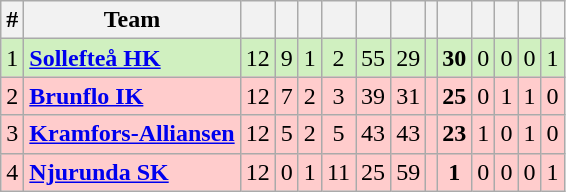<table class="wikitable sortable">
<tr>
<th>#</th>
<th>Team</th>
<th></th>
<th></th>
<th></th>
<th></th>
<th></th>
<th></th>
<th></th>
<th></th>
<th></th>
<th></th>
<th></th>
<th></th>
</tr>
<tr style="background: #D0F0C0;">
<td>1</td>
<td><strong><a href='#'>Sollefteå HK</a></strong></td>
<td style="text-align: center;">12</td>
<td style="text-align: center;">9</td>
<td style="text-align: center;">1</td>
<td style="text-align: center;">2</td>
<td style="text-align: center;">55</td>
<td style="text-align: center;">29</td>
<td style="text-align: center;"></td>
<td style="text-align: center;"><strong>30</strong></td>
<td style="text-align: center;">0</td>
<td style="text-align: center;">0</td>
<td style="text-align: center;">0</td>
<td style="text-align: center;">1</td>
</tr>
<tr style="background: #FFCCCC;">
<td>2</td>
<td><strong><a href='#'>Brunflo IK</a></strong></td>
<td style="text-align: center;">12</td>
<td style="text-align: center;">7</td>
<td style="text-align: center;">2</td>
<td style="text-align: center;">3</td>
<td style="text-align: center;">39</td>
<td style="text-align: center;">31</td>
<td style="text-align: center;"></td>
<td style="text-align: center;"><strong>25</strong></td>
<td style="text-align: center;">0</td>
<td style="text-align: center;">1</td>
<td style="text-align: center;">1</td>
<td style="text-align: center;">0</td>
</tr>
<tr style="background: #FFCCCC;">
<td>3</td>
<td><strong><a href='#'>Kramfors-Alliansen</a></strong></td>
<td style="text-align: center;">12</td>
<td style="text-align: center;">5</td>
<td style="text-align: center;">2</td>
<td style="text-align: center;">5</td>
<td style="text-align: center;">43</td>
<td style="text-align: center;">43</td>
<td style="text-align: center;"></td>
<td style="text-align: center;"><strong>23</strong></td>
<td style="text-align: center;">1</td>
<td style="text-align: center;">0</td>
<td style="text-align: center;">1</td>
<td style="text-align: center;">0</td>
</tr>
<tr style="background: #FFCCCC;">
<td>4</td>
<td><strong><a href='#'>Njurunda SK</a></strong></td>
<td style="text-align: center;">12</td>
<td style="text-align: center;">0</td>
<td style="text-align: center;">1</td>
<td style="text-align: center;">11</td>
<td style="text-align: center;">25</td>
<td style="text-align: center;">59</td>
<td style="text-align: center;"></td>
<td style="text-align: center;"><strong>1</strong></td>
<td style="text-align: center;">0</td>
<td style="text-align: center;">0</td>
<td style="text-align: center;">0</td>
<td style="text-align: center;">1</td>
</tr>
</table>
